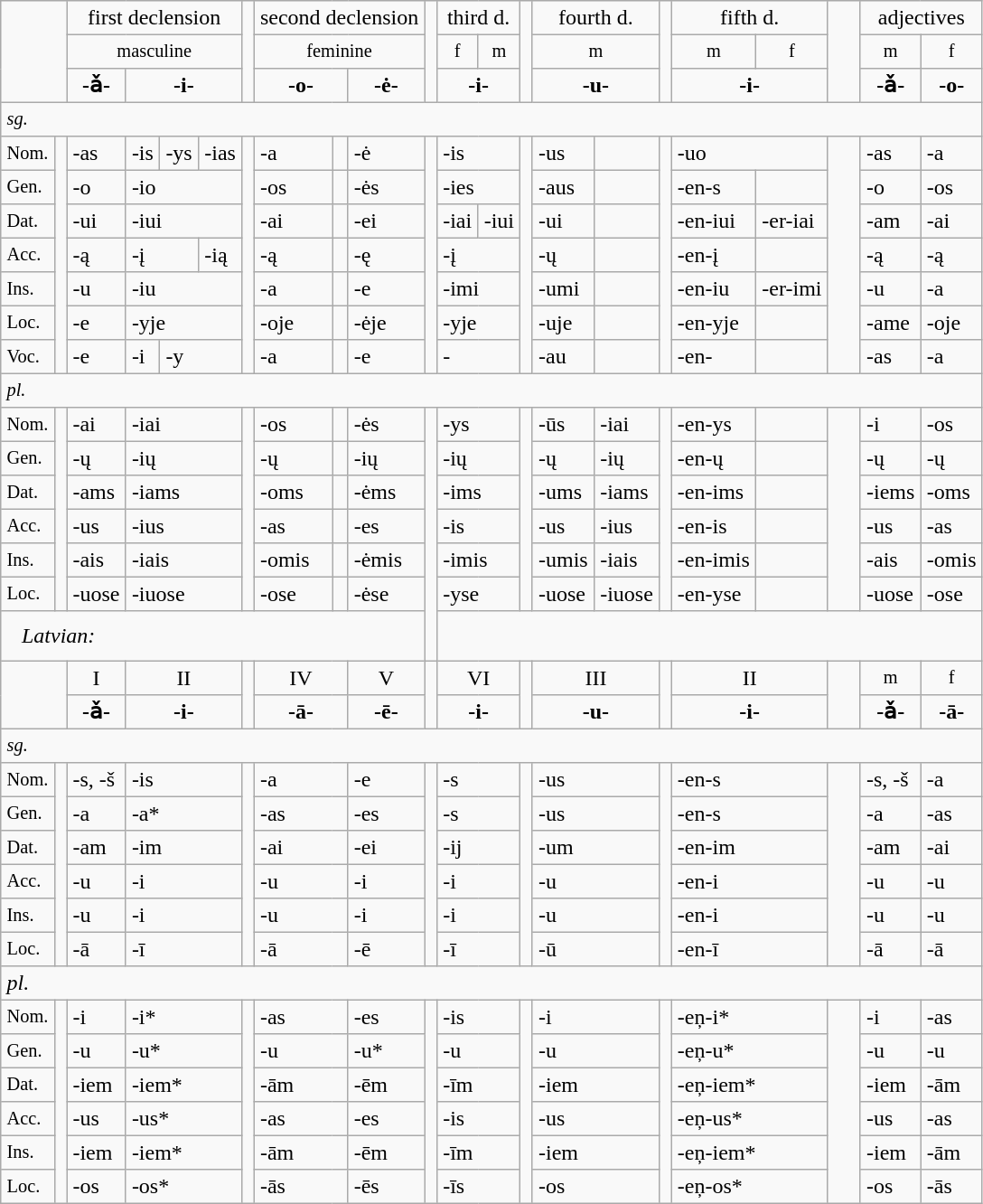<table border="2" cellspacing="0" cellpadding="4" style="margin: 1em 1em 1em 0; line-height: 1.0em; border-collapse: collapse; text-align: left; background: #F9F9F9; border: 1px #aaa solid;">
<tr style="text-align: center;">
<td rowspan="3" colspan="2"></td>
<td colspan="4">first declension</td>
<td rowspan="3"></td>
<td colspan="3">second declension</td>
<td rowspan="3"></td>
<td colspan="2">third d.</td>
<td rowspan="3"></td>
<td colspan="2">fourth d.</td>
<td rowspan="3"></td>
<td colspan="2">fifth d.</td>
<td rowspan="3"></td>
<td colspan="2">adjectives</td>
</tr>
<tr style="text-align: center; font-size: 85%;">
<td colspan="4">masculine</td>
<td colspan="3">feminine</td>
<td>f</td>
<td>m</td>
<td colspan="2">m</td>
<td>m</td>
<td>f</td>
<td>m</td>
<td>f</td>
</tr>
<tr style="text-align: center;">
<td><strong>-ǎ-</strong></td>
<td colspan="3"><strong>-i-</strong></td>
<td colspan="2"><strong>-o-</strong></td>
<td><strong>-ė-</strong></td>
<td colspan="2"><strong>-i-</strong></td>
<td colspan="2"><strong>-u-</strong></td>
<td colspan="2"><strong>-i-</strong></td>
<td><strong>-ǎ-</strong></td>
<td><strong>-o-</strong></td>
</tr>
<tr style="text-align: left; font-size: 85%;">
<td colspan="23"><em>sg.</em></td>
</tr>
<tr>
<td style="font-size: 85%;">Nom.</td>
<td rowspan="7"></td>
<td>-as</td>
<td>-is</td>
<td>-ys</td>
<td>-ias</td>
<td rowspan="7"></td>
<td>-a</td>
<td></td>
<td>-ė</td>
<td rowspan="7"></td>
<td colspan="2">-is</td>
<td rowspan="7"></td>
<td>-us</td>
<td></td>
<td rowspan="7"></td>
<td colspan="2">-uo</td>
<td width=15 rowspan="7"></td>
<td>-as</td>
<td>-a</td>
</tr>
<tr>
<td style="font-size: 85%;">Gen.</td>
<td>-o</td>
<td colspan="3">-io</td>
<td>-os</td>
<td></td>
<td>-ės</td>
<td colspan="2">-ies</td>
<td>-aus</td>
<td></td>
<td>-en-s</td>
<td></td>
<td>-o</td>
<td>-os</td>
</tr>
<tr>
<td style="font-size: 85%;">Dat.</td>
<td>-ui</td>
<td colspan="3">-iui</td>
<td>-ai</td>
<td></td>
<td>-ei</td>
<td>-iai</td>
<td>-iui</td>
<td>-ui</td>
<td></td>
<td>-en-iui</td>
<td>-er-iai</td>
<td>-am</td>
<td>-ai</td>
</tr>
<tr>
<td style="font-size: 85%;">Acc.</td>
<td>-ą</td>
<td colspan="2">-į</td>
<td>-ią</td>
<td>-ą</td>
<td></td>
<td>-ę</td>
<td colspan="2">-į</td>
<td>-ų</td>
<td></td>
<td>-en-į</td>
<td></td>
<td>-ą</td>
<td>-ą</td>
</tr>
<tr>
<td style="font-size: 85%;">Ins.</td>
<td>-u</td>
<td colspan="3">-iu</td>
<td>-a</td>
<td></td>
<td>-e</td>
<td colspan="2">-imi</td>
<td>-umi</td>
<td></td>
<td>-en-iu</td>
<td>-er-imi</td>
<td>-u</td>
<td>-a</td>
</tr>
<tr>
<td style="font-size: 85%;">Loc.</td>
<td>-e</td>
<td colspan="3">-yje</td>
<td>-oje</td>
<td></td>
<td>-ėje</td>
<td colspan="2">-yje</td>
<td>-uje</td>
<td></td>
<td>-en-yje</td>
<td></td>
<td>-ame</td>
<td>-oje</td>
</tr>
<tr valign="top">
<td style="font-size: 85%;">Voc.</td>
<td>-e</td>
<td>-i</td>
<td colspan="2">-y</td>
<td>-a</td>
<td></td>
<td>-e</td>
<td colspan="2">-</td>
<td>-au</td>
<td></td>
<td>-en-</td>
<td></td>
<td>-as</td>
<td>-a</td>
</tr>
<tr style="text-align: left; font-size: 85%;">
<td colspan="23"><em>pl.</em></td>
</tr>
<tr>
<td style="font-size: 85%;">Nom.</td>
<td rowspan="6"></td>
<td>-ai</td>
<td colspan="3">-iai</td>
<td rowspan="6"></td>
<td>-os</td>
<td></td>
<td>-ės</td>
<td rowspan="7"></td>
<td colspan="2">-ys</td>
<td rowspan="6"></td>
<td>-ūs</td>
<td>-iai</td>
<td rowspan="6"></td>
<td>-en-ys</td>
<td></td>
<td rowspan="6"></td>
<td>-i</td>
<td>-os</td>
</tr>
<tr>
<td style="font-size: 85%;">Gen.</td>
<td>-ų</td>
<td colspan="3">-ių</td>
<td>-ų</td>
<td></td>
<td>-ių</td>
<td colspan="2">-ių</td>
<td>-ų</td>
<td>-ių</td>
<td>-en-ų</td>
<td></td>
<td>-ų</td>
<td>-ų</td>
</tr>
<tr>
<td style="font-size: 85%;">Dat.</td>
<td>-ams</td>
<td colspan="3">-iams</td>
<td>-oms</td>
<td></td>
<td>-ėms</td>
<td colspan="2">-ims</td>
<td>-ums</td>
<td>-iams</td>
<td>-en-ims</td>
<td></td>
<td>-iems</td>
<td>-oms</td>
</tr>
<tr>
<td style="font-size: 85%;">Acc.</td>
<td>-us</td>
<td colspan="3">-ius</td>
<td>-as</td>
<td></td>
<td>-es</td>
<td colspan="2">-is</td>
<td>-us</td>
<td>-ius</td>
<td>-en-is</td>
<td></td>
<td>-us</td>
<td>-as</td>
</tr>
<tr>
<td style="font-size: 85%;">Ins.</td>
<td>-ais</td>
<td colspan="3">-iais</td>
<td>-omis</td>
<td></td>
<td>-ėmis</td>
<td colspan="2">-imis</td>
<td>-umis</td>
<td>-iais</td>
<td>-en-imis</td>
<td></td>
<td>-ais</td>
<td>-omis</td>
</tr>
<tr>
<td style="font-size: 85%;">Loc.</td>
<td>-uose</td>
<td colspan="3">-iuose</td>
<td>-ose</td>
<td></td>
<td>-ėse</td>
<td colspan="2">-yse</td>
<td>-uose</td>
<td>-iuose</td>
<td>-en-yse</td>
<td></td>
<td>-uose</td>
<td>-ose</td>
</tr>
<tr>
<td colspan="23" style="padding: 10px 15px 10px 15px;"><em>Latvian:</em></td>
</tr>
<tr style="text-align: center;">
<td rowspan="2" colspan="2"></td>
<td>I </td>
<td colspan="3">II </td>
<td rowspan="2"></td>
<td colspan="2">IV </td>
<td>V </td>
<td rowspan="2"></td>
<td colspan="2">VI </td>
<td rowspan="2"></td>
<td colspan="2">III </td>
<td rowspan="2"></td>
<td colspan="2">II </td>
<td rowspan="2"></td>
<td style="font-size: 85%;">m</td>
<td style="font-size: 85%;">f</td>
</tr>
<tr style="text-align: center;">
<td><strong>-ǎ-</strong></td>
<td colspan="3"><strong>-i-</strong></td>
<td colspan="2"><strong>-ā-</strong></td>
<td><strong>-ē-</strong></td>
<td colspan="2"><strong>-i-</strong></td>
<td colspan="2"><strong>-u-</strong></td>
<td colspan="2"><strong>-i-</strong></td>
<td><strong>-ǎ-</strong></td>
<td><strong>-ā-</strong></td>
</tr>
<tr style="text-align: left; font-size: 85%;">
<td colspan="23"><em>sg.</em></td>
</tr>
<tr>
<td style="font-size: 85%;">Nom.</td>
<td rowspan="6"></td>
<td>-s, -š</td>
<td colspan="3">-is</td>
<td rowspan="6"></td>
<td colspan="2">-a</td>
<td>-e</td>
<td rowspan="6"></td>
<td colspan="2">-s</td>
<td rowspan="6"></td>
<td colspan="2">-us</td>
<td rowspan="6"></td>
<td colspan="2">-en-s</td>
<td rowspan="6"></td>
<td>-s, -š</td>
<td>-a</td>
</tr>
<tr>
<td style="font-size: 85%;">Gen.</td>
<td>-a</td>
<td colspan="3">-a*</td>
<td colspan="2">-as</td>
<td>-es</td>
<td colspan="2">-s</td>
<td colspan="2">-us</td>
<td colspan="2">-en-s</td>
<td>-a</td>
<td>-as</td>
</tr>
<tr>
<td style="font-size: 85%;">Dat.</td>
<td>-am</td>
<td colspan="3">-im</td>
<td colspan="2">-ai</td>
<td>-ei</td>
<td colspan="2">-ij</td>
<td colspan="2">-um</td>
<td colspan="2">-en-im</td>
<td>-am</td>
<td>-ai</td>
</tr>
<tr>
<td style="font-size: 85%;">Acc.</td>
<td>-u</td>
<td colspan="3">-i</td>
<td colspan="2">-u</td>
<td>-i</td>
<td colspan="2">-i</td>
<td colspan="2">-u</td>
<td colspan="2">-en-i</td>
<td>-u</td>
<td>-u</td>
</tr>
<tr>
<td style="font-size: 85%;">Ins.</td>
<td>-u</td>
<td colspan="3">-i</td>
<td colspan="2">-u</td>
<td>-i</td>
<td colspan="2">-i</td>
<td colspan="2">-u</td>
<td colspan="2">-en-i</td>
<td>-u</td>
<td>-u</td>
</tr>
<tr>
<td style="font-size: 85%;">Loc.</td>
<td>-ā</td>
<td colspan="3">-ī</td>
<td colspan="2">-ā</td>
<td>-ē</td>
<td colspan="2">-ī</td>
<td colspan="2">-ū</td>
<td colspan="2">-en-ī</td>
<td>-ā</td>
<td>-ā</td>
</tr>
<tr>
<td colspan="23"><em>pl.</em></td>
</tr>
<tr>
<td style="font-size: 85%;">Nom.</td>
<td rowspan="6"></td>
<td>-i</td>
<td colspan="3">-i*</td>
<td rowspan="6"></td>
<td colspan="2">-as</td>
<td>-es</td>
<td rowspan="6"></td>
<td colspan="2">-is</td>
<td rowspan="6"></td>
<td colspan="2">-i</td>
<td rowspan="6"></td>
<td colspan="2">-eņ-i*</td>
<td rowspan="6"></td>
<td>-i</td>
<td>-as</td>
</tr>
<tr>
<td style="font-size: 85%;">Gen.</td>
<td>-u</td>
<td colspan="3">-u*</td>
<td colspan="2">-u</td>
<td>-u*</td>
<td colspan="2">-u</td>
<td colspan="2">-u</td>
<td colspan="2">-eņ-u*</td>
<td>-u</td>
<td>-u</td>
</tr>
<tr>
<td style="font-size: 85%;">Dat.</td>
<td>-iem</td>
<td colspan="3">-iem*</td>
<td colspan="2">-ām</td>
<td>-ēm</td>
<td colspan="2">-īm</td>
<td colspan="2">-iem</td>
<td colspan="2">-eņ-iem*</td>
<td>-iem</td>
<td>-ām</td>
</tr>
<tr>
<td style="font-size: 85%;">Acc.</td>
<td>-us</td>
<td colspan="3">-us*</td>
<td colspan="2">-as</td>
<td>-es</td>
<td colspan="2">-is</td>
<td colspan="2">-us</td>
<td colspan="2">-eņ-us*</td>
<td>-us</td>
<td>-as</td>
</tr>
<tr>
<td style="font-size: 85%;">Ins.</td>
<td>-iem</td>
<td colspan="3">-iem*</td>
<td colspan="2">-ām</td>
<td>-ēm</td>
<td colspan="2">-īm</td>
<td colspan="2">-iem</td>
<td colspan="2">-eņ-iem*</td>
<td>-iem</td>
<td>-ām</td>
</tr>
<tr>
<td style="font-size: 85%;">Loc.</td>
<td>-os</td>
<td colspan="3">-os*</td>
<td colspan="2">-ās</td>
<td>-ēs</td>
<td colspan="2">-īs</td>
<td colspan="2">-os</td>
<td colspan="2">-eņ-os*</td>
<td>-os</td>
<td>-ās</td>
</tr>
</table>
